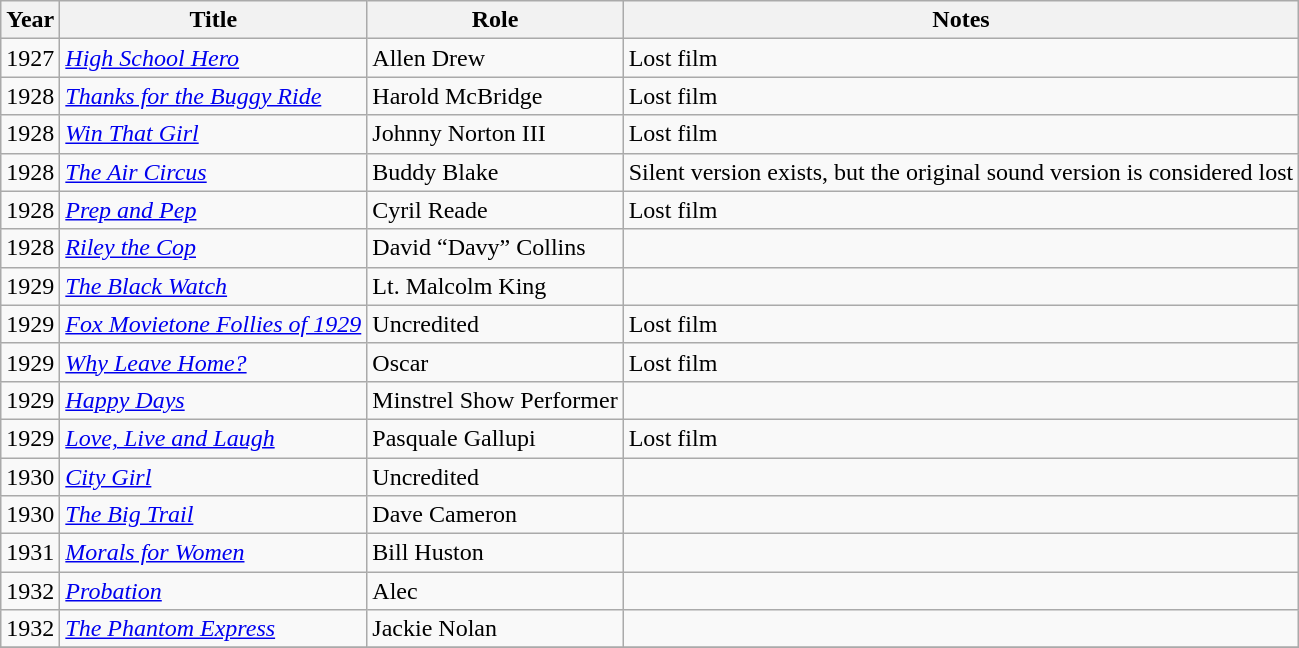<table class="wikitable sortable">
<tr>
<th>Year</th>
<th>Title</th>
<th>Role</th>
<th class="unsortable">Notes</th>
</tr>
<tr>
<td>1927</td>
<td><em><a href='#'>High School Hero</a></em></td>
<td>Allen Drew</td>
<td>Lost film</td>
</tr>
<tr>
<td>1928</td>
<td><em><a href='#'>Thanks for the Buggy Ride</a></em></td>
<td>Harold McBridge</td>
<td>Lost film</td>
</tr>
<tr>
<td>1928</td>
<td><em><a href='#'>Win That Girl</a></em></td>
<td>Johnny Norton III</td>
<td>Lost film</td>
</tr>
<tr>
<td>1928</td>
<td><em><a href='#'>The Air Circus</a></em></td>
<td>Buddy Blake</td>
<td>Silent version exists, but the original sound version is considered lost</td>
</tr>
<tr>
<td>1928</td>
<td><em><a href='#'>Prep and Pep</a></em></td>
<td>Cyril Reade</td>
<td>Lost film</td>
</tr>
<tr>
<td>1928</td>
<td><em><a href='#'>Riley the Cop</a></em></td>
<td>David “Davy” Collins</td>
<td></td>
</tr>
<tr>
<td>1929</td>
<td><em><a href='#'>The Black Watch</a></em></td>
<td>Lt. Malcolm King</td>
<td></td>
</tr>
<tr>
<td>1929</td>
<td><em><a href='#'>Fox Movietone Follies of 1929</a></em></td>
<td>Uncredited</td>
<td>Lost film</td>
</tr>
<tr>
<td>1929</td>
<td><em><a href='#'>Why Leave Home?</a></em></td>
<td>Oscar</td>
<td>Lost film</td>
</tr>
<tr>
<td>1929</td>
<td><em><a href='#'>Happy Days</a></em></td>
<td>Minstrel Show Performer</td>
<td></td>
</tr>
<tr>
<td>1929</td>
<td><em><a href='#'>Love, Live and Laugh</a></em></td>
<td>Pasquale Gallupi</td>
<td>Lost film</td>
</tr>
<tr>
<td>1930</td>
<td><em><a href='#'>City Girl</a></em></td>
<td>Uncredited</td>
<td></td>
</tr>
<tr>
<td>1930</td>
<td><em><a href='#'>The Big Trail</a></em></td>
<td>Dave Cameron</td>
<td></td>
</tr>
<tr>
<td>1931</td>
<td><em><a href='#'>Morals for Women</a></em></td>
<td>Bill Huston</td>
<td></td>
</tr>
<tr>
<td>1932</td>
<td><em><a href='#'>Probation</a></em></td>
<td>Alec</td>
<td></td>
</tr>
<tr>
<td>1932</td>
<td><em><a href='#'>The Phantom Express</a></em></td>
<td>Jackie Nolan</td>
<td></td>
</tr>
<tr>
</tr>
</table>
